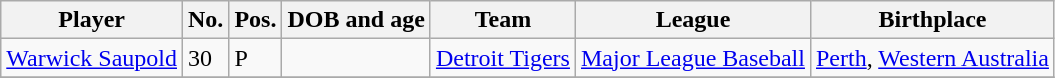<table class="wikitable sortable">
<tr>
<th>Player</th>
<th>No.</th>
<th>Pos.</th>
<th>DOB and age</th>
<th>Team</th>
<th>League</th>
<th>Birthplace</th>
</tr>
<tr>
<td><a href='#'>Warwick Saupold</a></td>
<td>30</td>
<td>P</td>
<td></td>
<td> <a href='#'>Detroit Tigers</a></td>
<td><a href='#'>Major League Baseball</a></td>
<td><a href='#'>Perth</a>, <a href='#'>Western Australia</a></td>
</tr>
<tr>
</tr>
</table>
